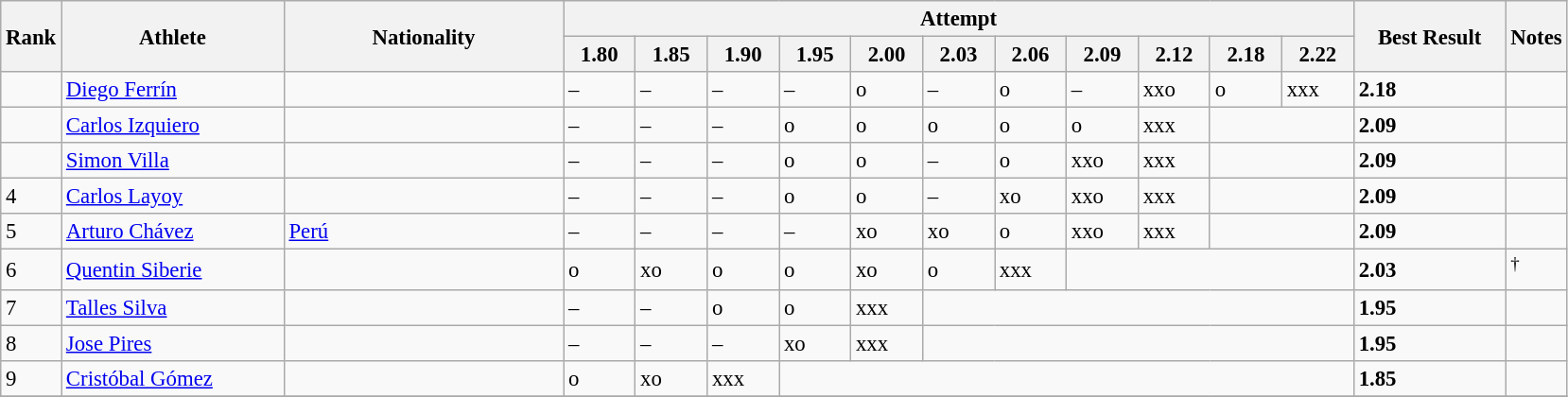<table class="wikitable" style="font-size:95%" style="width:35em;" style="text-align:center">
<tr>
<th rowspan=2>Rank</th>
<th rowspan=2 width=150>Athlete</th>
<th rowspan=2 width=190>Nationality</th>
<th colspan=11 width=550>Attempt</th>
<th rowspan=2 width=100>Best Result</th>
<th rowspan=2>Notes</th>
</tr>
<tr>
<th>1.80</th>
<th>1.85</th>
<th>1.90</th>
<th>1.95</th>
<th>2.00</th>
<th>2.03</th>
<th>2.06</th>
<th>2.09</th>
<th>2.12</th>
<th>2.18</th>
<th>2.22</th>
</tr>
<tr>
<td></td>
<td align=left><a href='#'>Diego Ferrín</a></td>
<td align=left></td>
<td>–</td>
<td>–</td>
<td>–</td>
<td>–</td>
<td>o</td>
<td>–</td>
<td>o</td>
<td>–</td>
<td>xxo</td>
<td>o</td>
<td>xxx</td>
<td><strong>2.18</strong></td>
<td></td>
</tr>
<tr>
<td></td>
<td align=left><a href='#'>Carlos Izquiero</a></td>
<td align=left></td>
<td>–</td>
<td>–</td>
<td>–</td>
<td>o</td>
<td>o</td>
<td>o</td>
<td>o</td>
<td>o</td>
<td>xxx</td>
<td colspan=2></td>
<td><strong>2.09</strong></td>
<td></td>
</tr>
<tr>
<td></td>
<td align=left><a href='#'>Simon Villa</a></td>
<td align=left></td>
<td>–</td>
<td>–</td>
<td>–</td>
<td>o</td>
<td>o</td>
<td>–</td>
<td>o</td>
<td>xxo</td>
<td>xxx</td>
<td colspan=2></td>
<td><strong>2.09</strong></td>
<td></td>
</tr>
<tr>
<td>4</td>
<td align=left><a href='#'>Carlos Layoy</a></td>
<td align=left></td>
<td>–</td>
<td>–</td>
<td>–</td>
<td>o</td>
<td>o</td>
<td>–</td>
<td>xo</td>
<td>xxo</td>
<td>xxx</td>
<td colspan=2></td>
<td><strong>2.09</strong></td>
<td></td>
</tr>
<tr>
<td>5</td>
<td align=left><a href='#'>Arturo Chávez</a></td>
<td align=left> <a href='#'>Perú</a></td>
<td>–</td>
<td>–</td>
<td>–</td>
<td>–</td>
<td>xo</td>
<td>xo</td>
<td>o</td>
<td>xxo</td>
<td>xxx</td>
<td colspan=2></td>
<td><strong>2.09</strong></td>
<td></td>
</tr>
<tr>
<td>6</td>
<td align=left><a href='#'>Quentin Siberie</a></td>
<td align=left></td>
<td>o</td>
<td>xo</td>
<td>o</td>
<td>o</td>
<td>xo</td>
<td>o</td>
<td>xxx</td>
<td colspan=4></td>
<td><strong>2.03</strong></td>
<td><sup>†</sup></td>
</tr>
<tr>
<td>7</td>
<td align=left><a href='#'>Talles Silva</a></td>
<td align=left></td>
<td>–</td>
<td>–</td>
<td>o</td>
<td>o</td>
<td>xxx</td>
<td colspan=6></td>
<td><strong>1.95</strong></td>
<td></td>
</tr>
<tr>
<td>8</td>
<td align=left><a href='#'>Jose Pires</a></td>
<td align=left></td>
<td>–</td>
<td>–</td>
<td>–</td>
<td>xo</td>
<td>xxx</td>
<td colspan=6></td>
<td><strong>1.95</strong></td>
<td></td>
</tr>
<tr>
<td>9</td>
<td align=left><a href='#'>Cristóbal Gómez</a></td>
<td align=left></td>
<td>o</td>
<td>xo</td>
<td>xxx</td>
<td colspan=8></td>
<td><strong>1.85</strong></td>
<td></td>
</tr>
<tr>
</tr>
</table>
